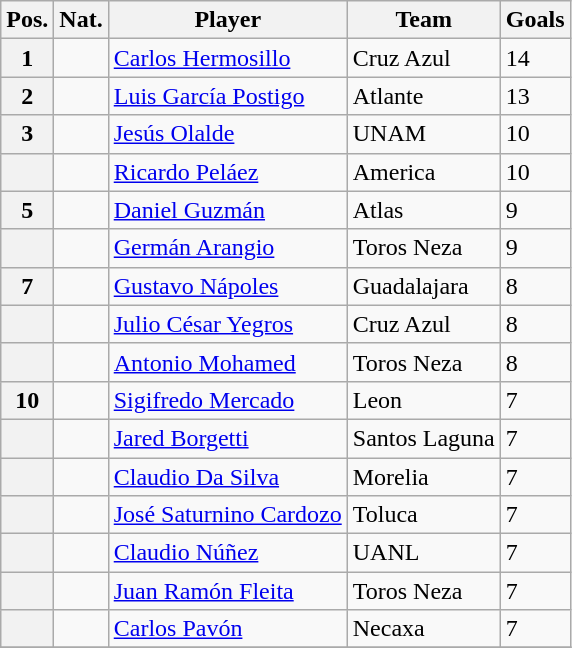<table class="wikitable">
<tr>
<th>Pos.</th>
<th>Nat.</th>
<th>Player</th>
<th>Team</th>
<th>Goals</th>
</tr>
<tr>
<th>1</th>
<td></td>
<td><a href='#'>Carlos Hermosillo</a></td>
<td>Cruz Azul</td>
<td>14</td>
</tr>
<tr>
<th>2</th>
<td></td>
<td><a href='#'>Luis García Postigo</a></td>
<td>Atlante</td>
<td>13</td>
</tr>
<tr>
<th>3</th>
<td></td>
<td><a href='#'>Jesús Olalde</a></td>
<td>UNAM</td>
<td>10</td>
</tr>
<tr>
<th></th>
<td></td>
<td><a href='#'>Ricardo Peláez</a></td>
<td>America</td>
<td>10</td>
</tr>
<tr>
<th>5</th>
<td></td>
<td><a href='#'>Daniel Guzmán</a></td>
<td>Atlas</td>
<td>9</td>
</tr>
<tr>
<th></th>
<td></td>
<td><a href='#'>Germán Arangio</a></td>
<td>Toros Neza</td>
<td>9</td>
</tr>
<tr>
<th>7</th>
<td></td>
<td><a href='#'>Gustavo Nápoles</a></td>
<td>Guadalajara</td>
<td>8</td>
</tr>
<tr>
<th></th>
<td> </td>
<td><a href='#'>Julio César Yegros</a></td>
<td>Cruz Azul</td>
<td>8</td>
</tr>
<tr>
<th></th>
<td></td>
<td><a href='#'>Antonio Mohamed</a></td>
<td>Toros Neza</td>
<td>8</td>
</tr>
<tr>
<th>10</th>
<td></td>
<td><a href='#'>Sigifredo Mercado</a></td>
<td>Leon</td>
<td>7</td>
</tr>
<tr>
<th></th>
<td></td>
<td><a href='#'>Jared Borgetti</a></td>
<td>Santos Laguna</td>
<td>7</td>
</tr>
<tr>
<th></th>
<td></td>
<td><a href='#'>Claudio Da Silva</a></td>
<td>Morelia</td>
<td>7</td>
</tr>
<tr>
<th></th>
<td></td>
<td><a href='#'>José Saturnino Cardozo</a></td>
<td>Toluca</td>
<td>7</td>
</tr>
<tr>
<th></th>
<td></td>
<td><a href='#'>Claudio Núñez</a></td>
<td>UANL</td>
<td>7</td>
</tr>
<tr>
<th></th>
<td></td>
<td><a href='#'>Juan Ramón Fleita</a></td>
<td>Toros Neza</td>
<td>7</td>
</tr>
<tr>
<th></th>
<td></td>
<td><a href='#'>Carlos Pavón</a></td>
<td>Necaxa</td>
<td>7</td>
</tr>
<tr>
</tr>
</table>
